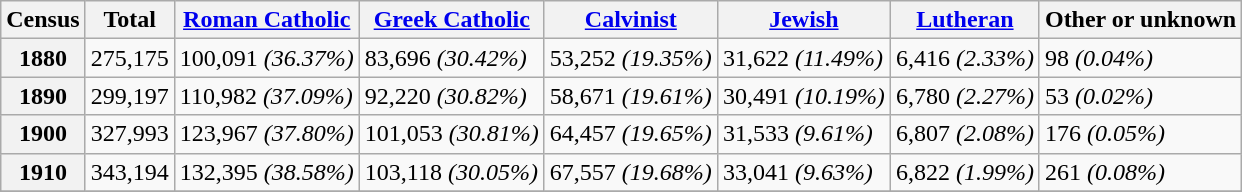<table class="wikitable">
<tr>
<th>Census</th>
<th>Total</th>
<th><a href='#'>Roman Catholic</a></th>
<th><a href='#'>Greek Catholic</a></th>
<th><a href='#'>Calvinist</a></th>
<th><a href='#'>Jewish</a></th>
<th><a href='#'>Lutheran</a></th>
<th>Other or unknown</th>
</tr>
<tr>
<th>1880</th>
<td>275,175</td>
<td>100,091 <em>(36.37%)</em></td>
<td>83,696 <em>(30.42%)</em></td>
<td>53,252 <em>(19.35%)</em></td>
<td>31,622 <em>(11.49%)</em></td>
<td>6,416 <em>(2.33%)</em></td>
<td>98 <em>(0.04%)</em></td>
</tr>
<tr>
<th>1890</th>
<td>299,197</td>
<td>110,982 <em>(37.09%)</em></td>
<td>92,220 <em>(30.82%)</em></td>
<td>58,671 <em>(19.61%)</em></td>
<td>30,491 <em>(10.19%)</em></td>
<td>6,780 <em>(2.27%)</em></td>
<td>53 <em>(0.02%)</em></td>
</tr>
<tr>
<th>1900</th>
<td>327,993</td>
<td>123,967 <em>(37.80%)</em></td>
<td>101,053 <em>(30.81%)</em></td>
<td>64,457 <em>(19.65%)</em></td>
<td>31,533 <em>(9.61%)</em></td>
<td>6,807 <em>(2.08%)</em></td>
<td>176 <em>(0.05%)</em></td>
</tr>
<tr>
<th>1910</th>
<td>343,194</td>
<td>132,395 <em>(38.58%)</em></td>
<td>103,118 <em>(30.05%)</em></td>
<td>67,557 <em>(19.68%)</em></td>
<td>33,041 <em>(9.63%)</em></td>
<td>6,822 <em>(1.99%)</em></td>
<td>261 <em>(0.08%)</em></td>
</tr>
<tr>
</tr>
</table>
